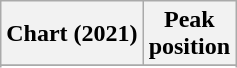<table class="wikitable sortable plainrowheaders" style="text-align:center">
<tr>
<th scope="col">Chart (2021)</th>
<th scope="col">Peak<br>position</th>
</tr>
<tr>
</tr>
<tr>
</tr>
<tr>
</tr>
</table>
